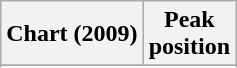<table class="wikitable sortable plainrowheaders" style="text-align:center">
<tr>
<th scope="col">Chart (2009)</th>
<th scope="col">Peak<br> position</th>
</tr>
<tr>
</tr>
<tr>
</tr>
</table>
